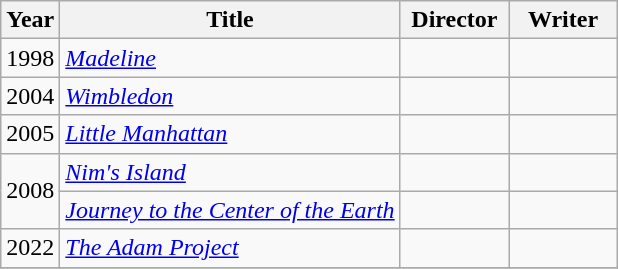<table class="wikitable">
<tr>
<th>Year</th>
<th>Title</th>
<th width=65>Director</th>
<th width=65>Writer</th>
</tr>
<tr>
<td>1998</td>
<td><em><a href='#'>Madeline</a></em></td>
<td></td>
<td></td>
</tr>
<tr>
<td>2004</td>
<td><em><a href='#'>Wimbledon</a></em></td>
<td></td>
<td></td>
</tr>
<tr>
<td>2005</td>
<td><em><a href='#'>Little Manhattan</a></em></td>
<td></td>
<td></td>
</tr>
<tr>
<td rowspan=2>2008</td>
<td><em><a href='#'>Nim's Island</a></em></td>
<td></td>
<td></td>
</tr>
<tr>
<td><em><a href='#'>Journey to the Center of the Earth</a></em></td>
<td></td>
<td></td>
</tr>
<tr>
<td>2022</td>
<td><em><a href='#'>The Adam Project</a></em></td>
<td></td>
<td></td>
</tr>
<tr>
</tr>
</table>
